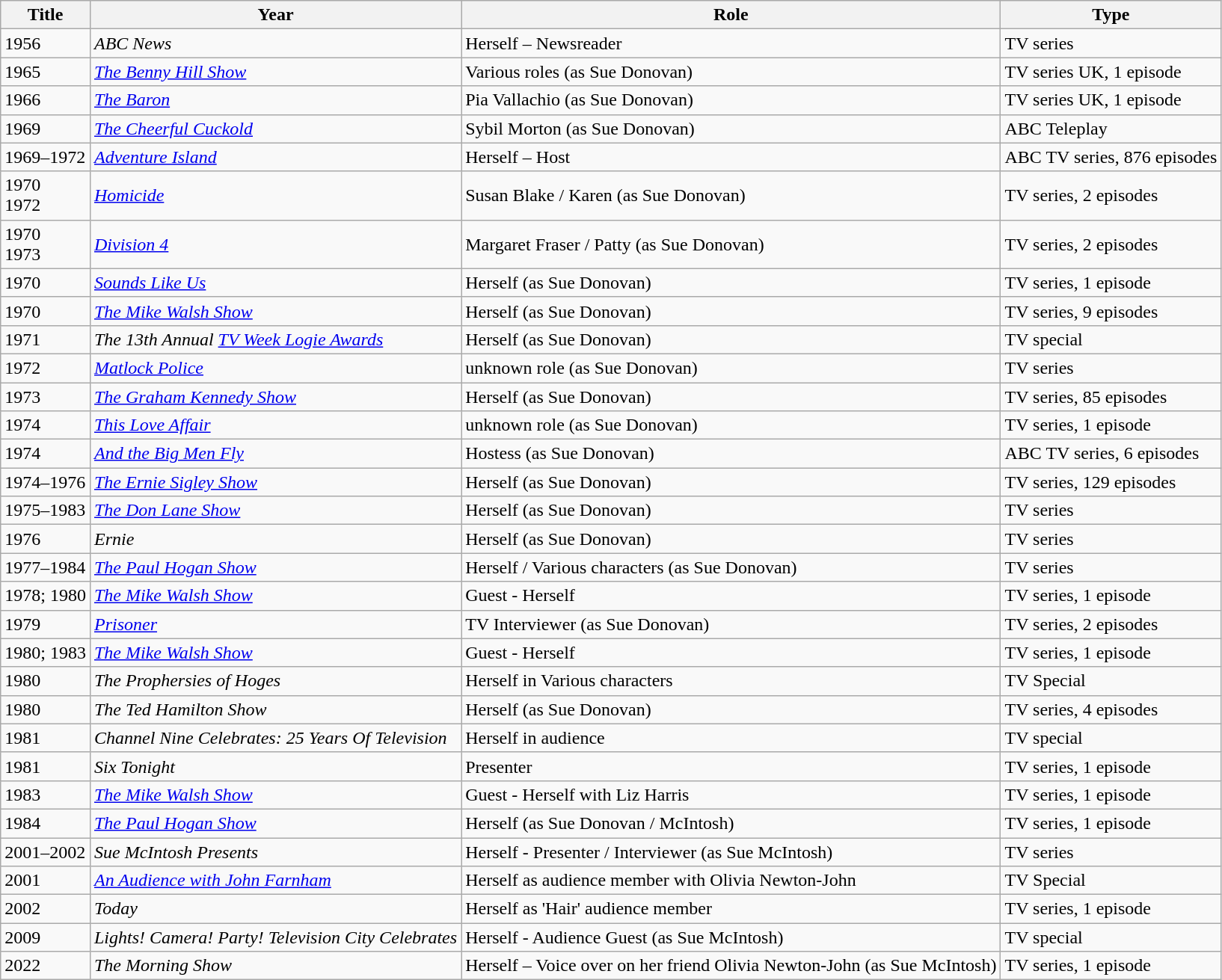<table class="wikitable">
<tr>
<th>Title</th>
<th>Year</th>
<th>Role</th>
<th>Type</th>
</tr>
<tr>
<td>1956</td>
<td><em>ABC News</em></td>
<td>Herself – Newsreader</td>
<td>TV series</td>
</tr>
<tr>
<td>1965</td>
<td><em><a href='#'>The Benny Hill Show</a></em></td>
<td>Various roles (as Sue Donovan)</td>
<td>TV series UK, 1 episode</td>
</tr>
<tr>
<td>1966</td>
<td><em><a href='#'>The Baron</a></em></td>
<td>Pia Vallachio (as Sue Donovan)</td>
<td>TV series UK, 1 episode</td>
</tr>
<tr>
<td>1969</td>
<td><em><a href='#'>The Cheerful Cuckold</a></em></td>
<td>Sybil Morton (as Sue Donovan)</td>
<td>ABC Teleplay</td>
</tr>
<tr>
<td>1969–1972</td>
<td><em><a href='#'>Adventure Island</a></em></td>
<td>Herself – Host</td>
<td>ABC TV series, 876 episodes</td>
</tr>
<tr>
<td>1970<br>1972</td>
<td><em><a href='#'>Homicide</a></em></td>
<td>Susan Blake / Karen (as Sue Donovan)</td>
<td>TV series, 2 episodes</td>
</tr>
<tr>
<td>1970<br>1973</td>
<td><em><a href='#'>Division 4</a></em></td>
<td>Margaret Fraser / Patty (as Sue Donovan)</td>
<td>TV series, 2 episodes</td>
</tr>
<tr>
<td>1970</td>
<td><em><a href='#'>Sounds Like Us</a></em></td>
<td>Herself (as Sue Donovan)</td>
<td>TV series, 1 episode</td>
</tr>
<tr>
<td>1970</td>
<td><em><a href='#'>The Mike Walsh Show</a></em></td>
<td>Herself (as Sue Donovan)</td>
<td>TV series, 9 episodes</td>
</tr>
<tr>
<td>1971</td>
<td><em>The 13th Annual <a href='#'>TV Week Logie Awards</a></em></td>
<td>Herself (as Sue Donovan)</td>
<td>TV special</td>
</tr>
<tr>
<td>1972</td>
<td><em><a href='#'>Matlock Police</a></em></td>
<td>unknown role (as Sue Donovan)</td>
<td>TV series</td>
</tr>
<tr>
<td>1973</td>
<td><em><a href='#'>The Graham Kennedy Show</a></em></td>
<td>Herself (as Sue Donovan)</td>
<td>TV series, 85 episodes</td>
</tr>
<tr>
<td>1974</td>
<td><em><a href='#'>This Love Affair</a></em></td>
<td>unknown role (as Sue Donovan)</td>
<td>TV series, 1 episode</td>
</tr>
<tr>
<td>1974</td>
<td><em><a href='#'>And the Big Men Fly</a></em></td>
<td>Hostess (as Sue Donovan)</td>
<td>ABC TV series, 6 episodes</td>
</tr>
<tr>
<td>1974–1976</td>
<td><em><a href='#'>The Ernie Sigley Show</a></em></td>
<td>Herself (as Sue Donovan)</td>
<td>TV series, 129 episodes</td>
</tr>
<tr>
<td>1975–1983</td>
<td><em><a href='#'>The Don Lane Show</a></em></td>
<td>Herself (as Sue Donovan)</td>
<td>TV series</td>
</tr>
<tr>
<td>1976</td>
<td><em>Ernie</em></td>
<td>Herself (as Sue Donovan)</td>
<td>TV series</td>
</tr>
<tr>
<td>1977–1984</td>
<td><em><a href='#'>The Paul Hogan Show</a></em></td>
<td>Herself / Various characters (as Sue Donovan)</td>
<td>TV series</td>
</tr>
<tr>
<td>1978; 1980</td>
<td><em><a href='#'>The Mike Walsh Show</a></em></td>
<td>Guest - Herself</td>
<td>TV series, 1 episode</td>
</tr>
<tr>
<td>1979</td>
<td><em><a href='#'>Prisoner</a></em></td>
<td>TV Interviewer (as Sue Donovan)</td>
<td>TV series, 2 episodes</td>
</tr>
<tr>
<td>1980; 1983</td>
<td><em><a href='#'>The Mike Walsh Show</a></em></td>
<td>Guest - Herself</td>
<td>TV series, 1 episode</td>
</tr>
<tr>
<td>1980</td>
<td><em>The Prophersies of Hoges</em></td>
<td>Herself in Various characters</td>
<td>TV Special</td>
</tr>
<tr>
<td>1980</td>
<td><em>The Ted Hamilton Show</em></td>
<td>Herself (as Sue Donovan)</td>
<td>TV series, 4 episodes</td>
</tr>
<tr>
<td>1981</td>
<td><em>Channel Nine Celebrates: 25 Years Of Television</em></td>
<td>Herself in audience</td>
<td>TV special</td>
</tr>
<tr>
<td>1981</td>
<td><em>Six Tonight</em></td>
<td>Presenter</td>
<td>TV series, 1 episode</td>
</tr>
<tr>
<td>1983</td>
<td><em><a href='#'>The Mike Walsh Show</a></em></td>
<td>Guest - Herself with Liz Harris</td>
<td>TV series, 1 episode</td>
</tr>
<tr>
<td>1984</td>
<td><em><a href='#'>The Paul Hogan Show</a></em></td>
<td>Herself (as Sue Donovan / McIntosh)</td>
<td>TV series, 1 episode</td>
</tr>
<tr>
<td>2001–2002</td>
<td><em>Sue McIntosh Presents</em></td>
<td>Herself - Presenter / Interviewer (as Sue McIntosh)</td>
<td>TV series</td>
</tr>
<tr>
<td>2001</td>
<td><em><a href='#'>An Audience with John Farnham</a></em></td>
<td>Herself as audience member with Olivia Newton-John</td>
<td>TV Special</td>
</tr>
<tr>
<td>2002</td>
<td><em>Today</em></td>
<td>Herself as 'Hair' audience member</td>
<td>TV series, 1 episode</td>
</tr>
<tr>
<td>2009</td>
<td><em>Lights! Camera! Party! Television City Celebrates</em></td>
<td>Herself - Audience Guest (as Sue McIntosh)</td>
<td>TV special</td>
</tr>
<tr>
<td>2022</td>
<td><em>The Morning Show</em></td>
<td>Herself – Voice over on her friend Olivia Newton-John (as Sue McIntosh)</td>
<td>TV series, 1 episode</td>
</tr>
</table>
